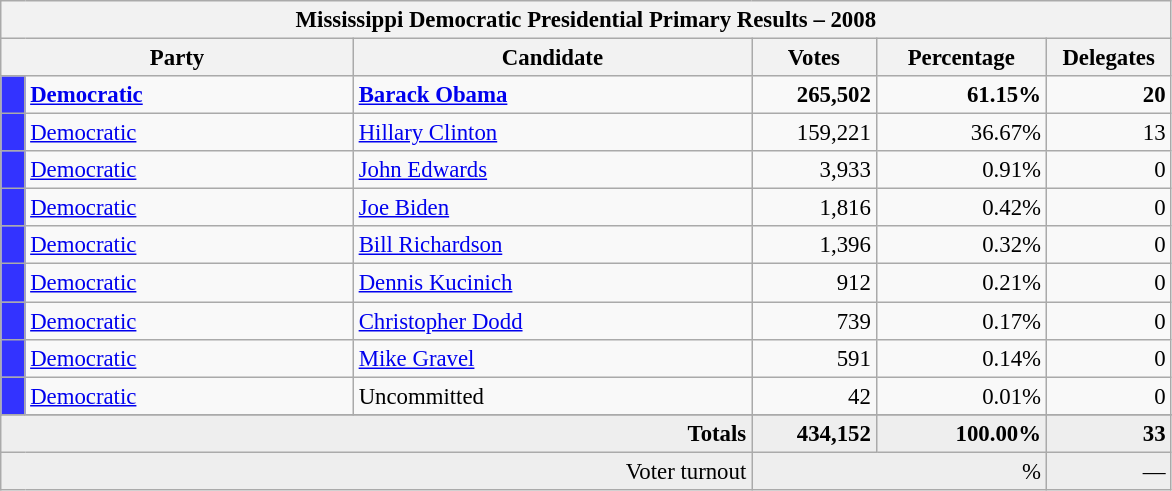<table class="wikitable" style="font-size:95%;">
<tr>
<th colspan="7">Mississippi Democratic Presidential Primary Results – 2008</th>
</tr>
<tr>
<th colspan="2" style="width: 15em">Party</th>
<th style="width: 17em">Candidate</th>
<th style="width: 5em">Votes</th>
<th style="width: 7em">Percentage</th>
<th style="width: 5em">Delegates</th>
</tr>
<tr>
<th style="background-color:#3333FF; width: 3px"></th>
<td style="width: 130px"><strong><a href='#'>Democratic</a></strong></td>
<td><strong><a href='#'>Barack Obama</a></strong></td>
<td align="right"><strong>265,502</strong></td>
<td align="right"><strong>61.15%</strong></td>
<td align="right"><strong>20</strong></td>
</tr>
<tr>
<th style="background-color:#3333FF; width: 3px"></th>
<td style="width: 130px"><a href='#'>Democratic</a></td>
<td><a href='#'>Hillary Clinton</a></td>
<td align="right">159,221</td>
<td align="right">36.67%</td>
<td align="right">13</td>
</tr>
<tr>
<th style="background-color:#3333FF; width: 3px"></th>
<td style="width: 130px"><a href='#'>Democratic</a></td>
<td><a href='#'>John Edwards</a></td>
<td align="right">3,933</td>
<td align="right">0.91%</td>
<td align="right">0</td>
</tr>
<tr>
<th style="background-color:#3333FF; width: 3px"></th>
<td style="width: 130px"><a href='#'>Democratic</a></td>
<td><a href='#'>Joe Biden</a></td>
<td align="right">1,816</td>
<td align="right">0.42%</td>
<td align="right">0</td>
</tr>
<tr>
<th style="background-color:#3333FF; width: 3px"></th>
<td style="width: 130px"><a href='#'>Democratic</a></td>
<td><a href='#'>Bill Richardson</a></td>
<td align="right">1,396</td>
<td align="right">0.32%</td>
<td align="right">0</td>
</tr>
<tr>
<th style="background-color:#3333FF; width: 3px"></th>
<td style="width: 130px"><a href='#'>Democratic</a></td>
<td><a href='#'>Dennis Kucinich</a></td>
<td align="right">912</td>
<td align="right">0.21%</td>
<td align="right">0</td>
</tr>
<tr>
<th style="background-color:#3333FF; width: 3px"></th>
<td style="width: 130px"><a href='#'>Democratic</a></td>
<td><a href='#'>Christopher Dodd</a></td>
<td align="right">739</td>
<td align="right">0.17%</td>
<td align="right">0</td>
</tr>
<tr>
<th style="background-color:#3333FF; width: 3px"></th>
<td style="width: 130px"><a href='#'>Democratic</a></td>
<td><a href='#'>Mike Gravel</a></td>
<td align="right">591</td>
<td align="right">0.14%</td>
<td align="right">0</td>
</tr>
<tr>
<th style="background-color:#3333FF; width: 3px"></th>
<td style="width: 130px"><a href='#'>Democratic</a></td>
<td>Uncommitted</td>
<td align="right">42</td>
<td align="right">0.01%</td>
<td align="right">0</td>
</tr>
<tr>
</tr>
<tr bgcolor="#EEEEEE">
<td colspan="3" align="right"><strong>Totals</strong></td>
<td align="right"><strong>434,152</strong></td>
<td align="right"><strong>100.00%</strong></td>
<td align="right"><strong>33</strong></td>
</tr>
<tr bgcolor="#EEEEEE">
<td colspan="3" align="right">Voter turnout</td>
<td colspan="2" align="right">%</td>
<td align="right">—</td>
</tr>
</table>
